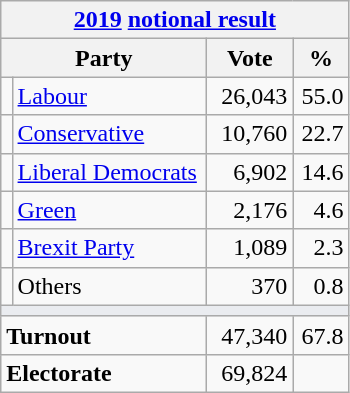<table class="wikitable">
<tr>
<th colspan="4"><a href='#'>2019</a> <a href='#'>notional result</a></th>
</tr>
<tr>
<th bgcolor="#DDDDFF" width="130px" colspan="2">Party</th>
<th bgcolor="#DDDDFF" width="50px">Vote</th>
<th bgcolor="#DDDDFF" width="30px">%</th>
</tr>
<tr>
<td></td>
<td><a href='#'>Labour</a></td>
<td align=right>26,043</td>
<td align=right>55.0</td>
</tr>
<tr>
<td></td>
<td><a href='#'>Conservative</a></td>
<td align=right>10,760</td>
<td align=right>22.7</td>
</tr>
<tr>
<td></td>
<td><a href='#'>Liberal Democrats</a></td>
<td align=right>6,902</td>
<td align=right>14.6</td>
</tr>
<tr>
<td></td>
<td><a href='#'>Green</a></td>
<td align=right>2,176</td>
<td align=right>4.6</td>
</tr>
<tr>
<td></td>
<td><a href='#'>Brexit Party</a></td>
<td align=right>1,089</td>
<td align=right>2.3</td>
</tr>
<tr>
<td></td>
<td>Others</td>
<td align=right>370</td>
<td align=right>0.8</td>
</tr>
<tr>
<td colspan="4" bgcolor="#EAECF0"></td>
</tr>
<tr>
<td colspan="2"><strong>Turnout</strong></td>
<td align=right>47,340</td>
<td align=right>67.8</td>
</tr>
<tr>
<td colspan="2"><strong>Electorate</strong></td>
<td align=right>69,824</td>
</tr>
</table>
